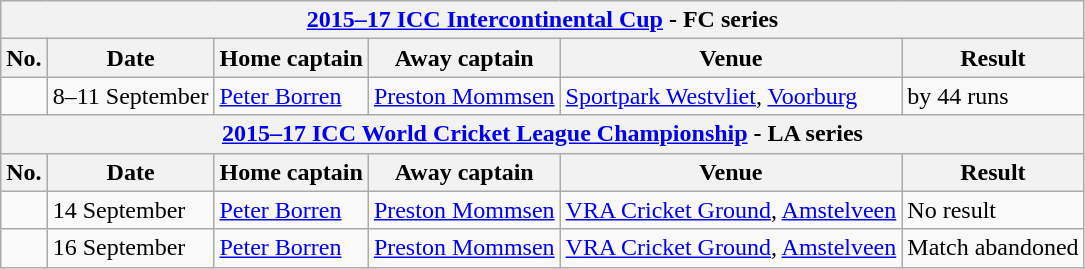<table class="wikitable">
<tr>
<th colspan="6"><a href='#'>2015–17 ICC Intercontinental Cup</a> - FC series</th>
</tr>
<tr>
<th>No.</th>
<th>Date</th>
<th>Home captain</th>
<th>Away captain</th>
<th>Venue</th>
<th>Result</th>
</tr>
<tr>
<td></td>
<td>8–11 September</td>
<td><a href='#'>Peter Borren</a></td>
<td><a href='#'>Preston Mommsen</a></td>
<td><a href='#'>Sportpark Westvliet</a>, <a href='#'>Voorburg</a></td>
<td> by 44 runs</td>
</tr>
<tr>
<th colspan="6"><a href='#'>2015–17 ICC World Cricket League Championship</a> - LA series</th>
</tr>
<tr>
<th>No.</th>
<th>Date</th>
<th>Home captain</th>
<th>Away captain</th>
<th>Venue</th>
<th>Result</th>
</tr>
<tr>
<td></td>
<td>14 September</td>
<td><a href='#'>Peter Borren</a></td>
<td><a href='#'>Preston Mommsen</a></td>
<td><a href='#'>VRA Cricket Ground</a>, <a href='#'>Amstelveen</a></td>
<td>No result</td>
</tr>
<tr>
<td></td>
<td>16 September</td>
<td><a href='#'>Peter Borren</a></td>
<td><a href='#'>Preston Mommsen</a></td>
<td><a href='#'>VRA Cricket Ground</a>, <a href='#'>Amstelveen</a></td>
<td>Match abandoned</td>
</tr>
</table>
